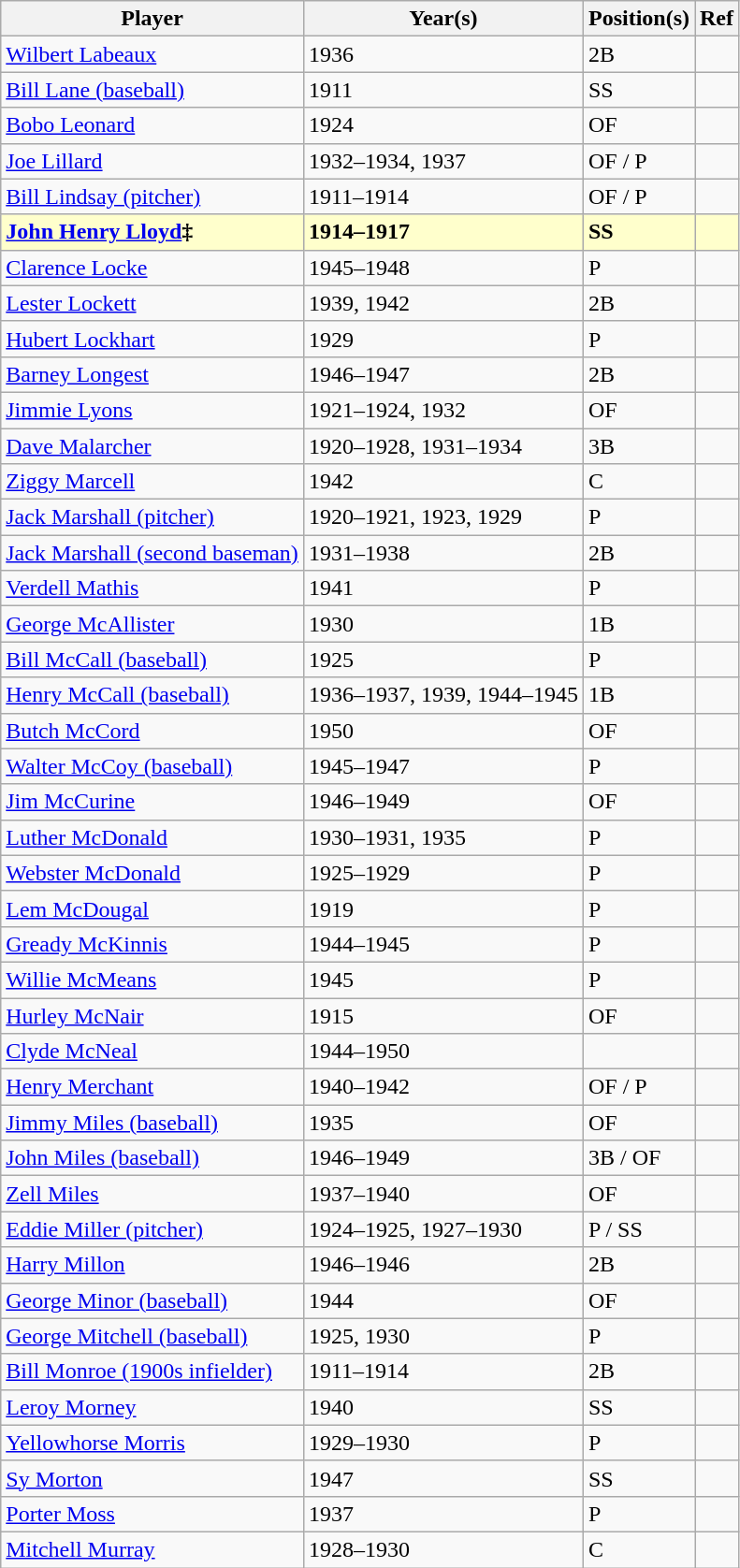<table class="wikitable">
<tr>
<th>Player</th>
<th>Year(s)</th>
<th>Position(s)</th>
<th>Ref</th>
</tr>
<tr>
<td><a href='#'>Wilbert Labeaux</a></td>
<td>1936</td>
<td>2B</td>
<td></td>
</tr>
<tr>
<td><a href='#'>Bill Lane (baseball)</a></td>
<td>1911</td>
<td>SS</td>
<td></td>
</tr>
<tr>
<td><a href='#'>Bobo Leonard</a></td>
<td>1924</td>
<td>OF</td>
<td></td>
</tr>
<tr>
<td><a href='#'>Joe Lillard</a></td>
<td>1932–1934, 1937</td>
<td>OF / P</td>
<td></td>
</tr>
<tr>
<td><a href='#'>Bill Lindsay (pitcher)</a></td>
<td>1911–1914</td>
<td>OF / P</td>
<td></td>
</tr>
<tr style="background:#FFFFCC;">
<td><strong><a href='#'>John Henry Lloyd</a>‡</strong></td>
<td><strong>1914–1917</strong></td>
<td><strong>SS</strong></td>
<td><strong></strong></td>
</tr>
<tr>
<td><a href='#'>Clarence Locke</a></td>
<td>1945–1948</td>
<td>P</td>
<td></td>
</tr>
<tr>
<td><a href='#'>Lester Lockett</a></td>
<td>1939, 1942</td>
<td>2B</td>
<td></td>
</tr>
<tr>
<td><a href='#'>Hubert Lockhart</a></td>
<td>1929</td>
<td>P</td>
<td></td>
</tr>
<tr>
<td><a href='#'>Barney Longest</a></td>
<td>1946–1947</td>
<td>2B</td>
<td></td>
</tr>
<tr>
<td><a href='#'>Jimmie Lyons</a></td>
<td>1921–1924, 1932</td>
<td>OF</td>
<td></td>
</tr>
<tr>
<td><a href='#'>Dave Malarcher</a></td>
<td>1920–1928, 1931–1934</td>
<td>3B</td>
<td></td>
</tr>
<tr>
<td><a href='#'>Ziggy Marcell</a></td>
<td>1942</td>
<td>C</td>
<td></td>
</tr>
<tr>
<td><a href='#'>Jack Marshall (pitcher)</a></td>
<td>1920–1921, 1923, 1929</td>
<td>P</td>
<td></td>
</tr>
<tr>
<td><a href='#'>Jack Marshall (second baseman)</a></td>
<td>1931–1938</td>
<td>2B</td>
<td></td>
</tr>
<tr>
<td><a href='#'>Verdell Mathis</a></td>
<td>1941</td>
<td>P</td>
<td></td>
</tr>
<tr>
<td><a href='#'>George McAllister</a></td>
<td>1930</td>
<td>1B</td>
<td></td>
</tr>
<tr>
<td><a href='#'>Bill McCall (baseball)</a></td>
<td>1925</td>
<td>P</td>
<td></td>
</tr>
<tr>
<td><a href='#'>Henry McCall (baseball)</a></td>
<td>1936–1937, 1939, 1944–1945</td>
<td>1B</td>
<td></td>
</tr>
<tr>
<td><a href='#'>Butch McCord</a></td>
<td>1950</td>
<td>OF</td>
<td></td>
</tr>
<tr>
<td><a href='#'>Walter McCoy (baseball)</a></td>
<td>1945–1947</td>
<td>P</td>
<td></td>
</tr>
<tr>
<td><a href='#'>Jim McCurine</a></td>
<td>1946–1949</td>
<td>OF</td>
<td></td>
</tr>
<tr>
<td><a href='#'>Luther McDonald</a></td>
<td>1930–1931, 1935</td>
<td>P</td>
<td></td>
</tr>
<tr>
<td><a href='#'>Webster McDonald</a></td>
<td>1925–1929</td>
<td>P</td>
<td></td>
</tr>
<tr>
<td><a href='#'>Lem McDougal</a></td>
<td>1919</td>
<td>P</td>
<td></td>
</tr>
<tr>
<td><a href='#'>Gready McKinnis</a></td>
<td>1944–1945</td>
<td>P</td>
<td></td>
</tr>
<tr>
<td><a href='#'>Willie McMeans</a></td>
<td>1945</td>
<td>P</td>
<td></td>
</tr>
<tr>
<td><a href='#'>Hurley McNair</a></td>
<td>1915</td>
<td>OF</td>
<td></td>
</tr>
<tr>
<td><a href='#'>Clyde McNeal</a></td>
<td>1944–1950</td>
<td></td>
<td></td>
</tr>
<tr>
<td><a href='#'>Henry Merchant</a></td>
<td>1940–1942</td>
<td>OF / P</td>
<td></td>
</tr>
<tr>
<td><a href='#'>Jimmy Miles (baseball)</a></td>
<td>1935</td>
<td>OF</td>
<td></td>
</tr>
<tr>
<td><a href='#'>John Miles (baseball)</a></td>
<td>1946–1949</td>
<td>3B / OF</td>
<td></td>
</tr>
<tr>
<td><a href='#'>Zell Miles</a></td>
<td>1937–1940</td>
<td>OF</td>
<td></td>
</tr>
<tr>
<td><a href='#'>Eddie Miller (pitcher)</a></td>
<td>1924–1925, 1927–1930</td>
<td>P / SS</td>
<td></td>
</tr>
<tr>
<td><a href='#'>Harry Millon</a></td>
<td>1946–1946</td>
<td>2B</td>
<td></td>
</tr>
<tr>
<td><a href='#'>George Minor (baseball)</a></td>
<td>1944</td>
<td>OF</td>
<td></td>
</tr>
<tr>
<td><a href='#'>George Mitchell (baseball)</a></td>
<td>1925, 1930</td>
<td>P</td>
<td></td>
</tr>
<tr>
<td><a href='#'>Bill Monroe (1900s infielder)</a></td>
<td>1911–1914</td>
<td>2B</td>
<td></td>
</tr>
<tr>
<td><a href='#'>Leroy Morney</a></td>
<td>1940</td>
<td>SS</td>
<td></td>
</tr>
<tr>
<td><a href='#'>Yellowhorse Morris</a></td>
<td>1929–1930</td>
<td>P</td>
<td></td>
</tr>
<tr>
<td><a href='#'>Sy Morton</a></td>
<td>1947</td>
<td>SS</td>
<td></td>
</tr>
<tr>
<td><a href='#'>Porter Moss</a></td>
<td>1937</td>
<td>P</td>
<td></td>
</tr>
<tr>
<td><a href='#'>Mitchell Murray</a></td>
<td>1928–1930</td>
<td>C</td>
<td></td>
</tr>
</table>
